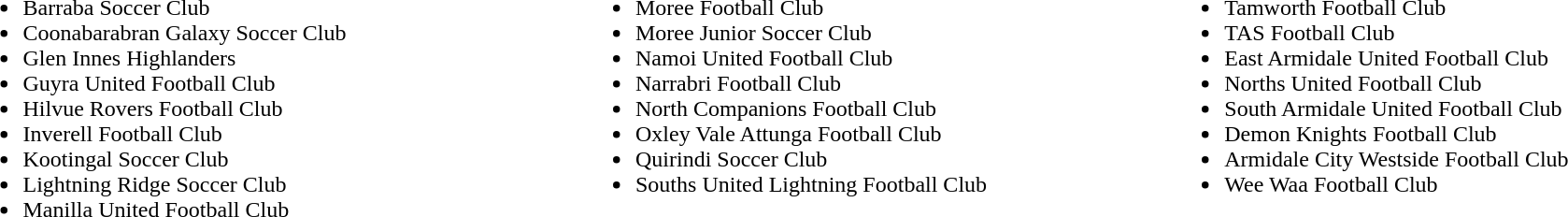<table>
<tr>
<td valign="top" width=5%><br><ul><li>Barraba Soccer Club</li><li>Coonabarabran Galaxy Soccer Club</li><li>Glen Innes Highlanders</li><li>Guyra United Football Club</li><li>Hilvue Rovers Football Club</li><li>Inverell Football Club</li><li>Kootingal Soccer Club</li><li>Lightning Ridge Soccer Club</li><li>Manilla United Football Club</li></ul></td>
<td valign="top" width=5%><br><ul><li>Moree Football Club</li><li>Moree Junior Soccer Club</li><li>Namoi United Football Club</li><li>Narrabri Football Club</li><li>North Companions Football Club</li><li>Oxley Vale Attunga Football Club</li><li>Quirindi Soccer Club</li><li>Souths United Lightning Football Club</li></ul></td>
<td valign="top" width=5%><br><ul><li>Tamworth Football Club</li><li>TAS Football Club</li><li>East Armidale United Football Club</li><li>Norths United Football Club</li><li>South Armidale United Football Club</li><li>Demon Knights Football Club</li><li>Armidale City Westside Football Club</li><li>Wee Waa Football Club</li></ul></td>
</tr>
</table>
